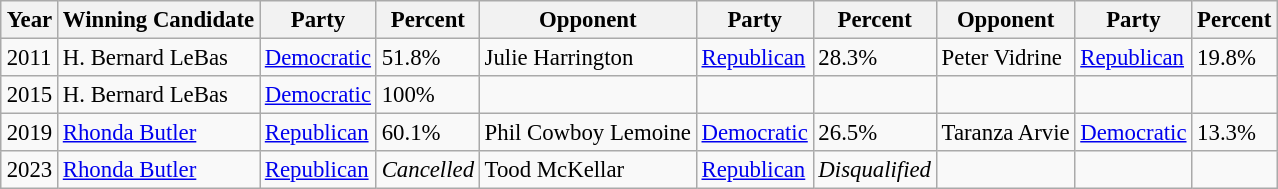<table class="wikitable" style="margin:0.5em auto; font-size:95%;">
<tr>
<th>Year</th>
<th>Winning Candidate</th>
<th>Party</th>
<th>Percent</th>
<th>Opponent</th>
<th>Party</th>
<th>Percent</th>
<th>Opponent</th>
<th>Party</th>
<th>Percent</th>
</tr>
<tr>
<td>2011</td>
<td>H. Bernard LeBas</td>
<td><a href='#'>Democratic</a></td>
<td>51.8%</td>
<td>Julie Harrington</td>
<td><a href='#'>Republican</a></td>
<td>28.3%</td>
<td>Peter Vidrine</td>
<td><a href='#'>Republican</a></td>
<td>19.8%</td>
</tr>
<tr>
<td>2015</td>
<td>H. Bernard LeBas</td>
<td><a href='#'>Democratic</a></td>
<td>100%</td>
<td></td>
<td></td>
<td></td>
<td></td>
<td></td>
<td></td>
</tr>
<tr>
<td>2019</td>
<td><a href='#'>Rhonda Butler</a></td>
<td><a href='#'>Republican</a></td>
<td>60.1%</td>
<td>Phil Cowboy Lemoine</td>
<td><a href='#'>Democratic</a></td>
<td>26.5%</td>
<td>Taranza Arvie</td>
<td><a href='#'>Democratic</a></td>
<td>13.3%</td>
</tr>
<tr>
<td>2023</td>
<td><a href='#'>Rhonda Butler</a></td>
<td><a href='#'>Republican</a></td>
<td><em>Cancelled</em></td>
<td>Tood McKellar</td>
<td><a href='#'>Republican</a></td>
<td><em>Disqualified</em></td>
<td></td>
<td></td>
<td></td>
</tr>
</table>
